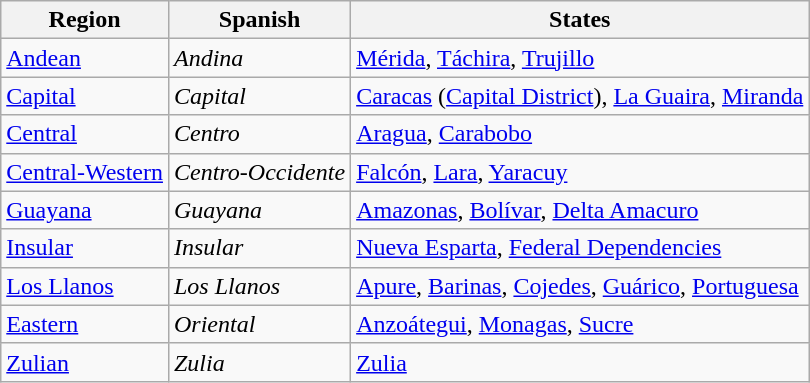<table class="wikitable">
<tr>
<th>Region</th>
<th>Spanish</th>
<th>States</th>
</tr>
<tr>
<td><a href='#'>Andean</a></td>
<td><em>Andina</em></td>
<td><a href='#'>Mérida</a>, <a href='#'>Táchira</a>, <a href='#'>Trujillo</a></td>
</tr>
<tr>
<td><a href='#'>Capital</a></td>
<td><em>Capital</em></td>
<td><a href='#'>Caracas</a> (<a href='#'>Capital District</a>), <a href='#'>La Guaira</a>, <a href='#'>Miranda</a></td>
</tr>
<tr>
<td><a href='#'>Central</a></td>
<td><em>Centro</em></td>
<td><a href='#'>Aragua</a>, <a href='#'>Carabobo</a></td>
</tr>
<tr>
<td><a href='#'>Central-Western</a></td>
<td><em>Centro-Occidente</em></td>
<td><a href='#'>Falcón</a>, <a href='#'>Lara</a>, <a href='#'>Yaracuy</a></td>
</tr>
<tr>
<td><a href='#'>Guayana</a></td>
<td><em>Guayana</em></td>
<td><a href='#'>Amazonas</a>, <a href='#'>Bolívar</a>, <a href='#'>Delta Amacuro</a></td>
</tr>
<tr>
<td><a href='#'>Insular</a></td>
<td><em>Insular</em></td>
<td><a href='#'>Nueva Esparta</a>, <a href='#'>Federal Dependencies</a></td>
</tr>
<tr>
<td><a href='#'>Los Llanos</a></td>
<td><em>Los Llanos</em></td>
<td><a href='#'>Apure</a>, <a href='#'>Barinas</a>, <a href='#'>Cojedes</a>, <a href='#'>Guárico</a>, <a href='#'>Portuguesa</a></td>
</tr>
<tr>
<td><a href='#'>Eastern</a></td>
<td><em>Oriental</em></td>
<td><a href='#'>Anzoátegui</a>, <a href='#'>Monagas</a>, <a href='#'>Sucre</a></td>
</tr>
<tr>
<td><a href='#'>Zulian</a></td>
<td><em>Zulia</em></td>
<td><a href='#'>Zulia</a></td>
</tr>
</table>
